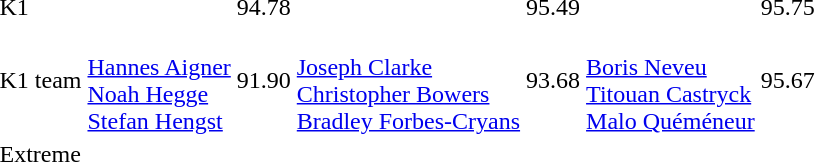<table>
<tr>
<td>K1<br></td>
<td></td>
<td>94.78</td>
<td></td>
<td>95.49</td>
<td></td>
<td>95.75</td>
</tr>
<tr>
<td>K1 team<br></td>
<td><br><a href='#'>Hannes Aigner</a><br><a href='#'>Noah Hegge</a><br><a href='#'>Stefan Hengst</a></td>
<td>91.90</td>
<td><br><a href='#'>Joseph Clarke</a><br><a href='#'>Christopher Bowers</a><br><a href='#'>Bradley Forbes-Cryans</a></td>
<td>93.68</td>
<td><br><a href='#'>Boris Neveu</a><br><a href='#'>Titouan Castryck</a><br><a href='#'>Malo Quéméneur</a></td>
<td>95.67</td>
</tr>
<tr>
<td>Extreme<br></td>
<td></td>
<td></td>
<td></td>
<td></td>
<td></td>
<td></td>
</tr>
</table>
